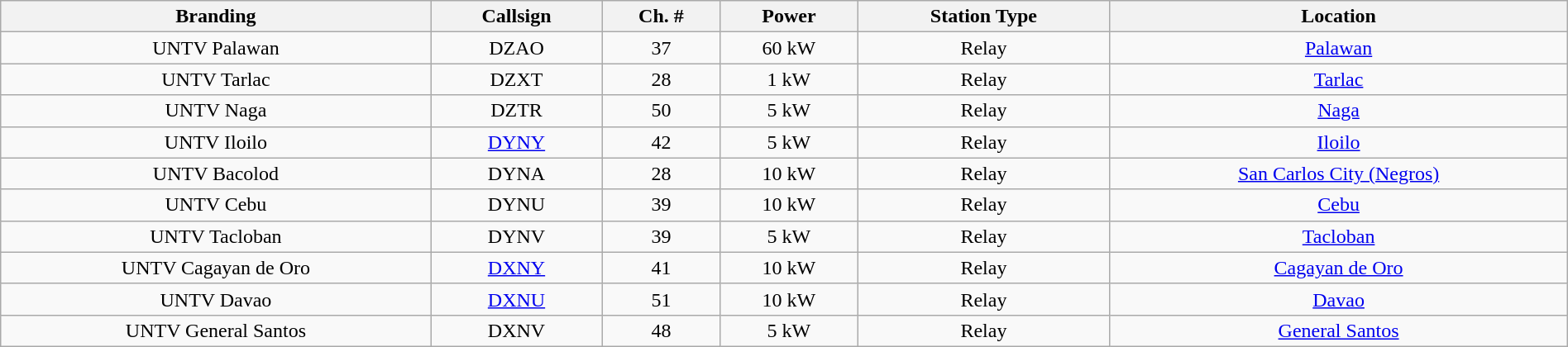<table class="wikitable" style="width:100%; text-align:center;">
<tr>
<th>Branding</th>
<th>Callsign</th>
<th>Ch. #</th>
<th>Power</th>
<th>Station Type</th>
<th>Location</th>
</tr>
<tr>
<td>UNTV Palawan</td>
<td>DZAO</td>
<td>37</td>
<td>60 kW</td>
<td>Relay</td>
<td><a href='#'>Palawan</a></td>
</tr>
<tr>
<td>UNTV Tarlac</td>
<td>DZXT</td>
<td>28</td>
<td>1 kW</td>
<td>Relay</td>
<td><a href='#'>Tarlac</a></td>
</tr>
<tr>
<td>UNTV Naga</td>
<td>DZTR</td>
<td>50</td>
<td>5 kW</td>
<td>Relay</td>
<td><a href='#'>Naga</a></td>
</tr>
<tr>
<td>UNTV Iloilo</td>
<td><a href='#'>DYNY</a></td>
<td>42</td>
<td>5 kW</td>
<td>Relay</td>
<td><a href='#'>Iloilo</a></td>
</tr>
<tr>
<td>UNTV Bacolod</td>
<td>DYNA</td>
<td>28</td>
<td>10 kW</td>
<td>Relay</td>
<td><a href='#'>San Carlos City (Negros)</a></td>
</tr>
<tr>
<td>UNTV Cebu</td>
<td>DYNU</td>
<td>39</td>
<td>10 kW</td>
<td>Relay</td>
<td><a href='#'>Cebu</a></td>
</tr>
<tr>
<td>UNTV Tacloban</td>
<td>DYNV</td>
<td>39</td>
<td>5 kW</td>
<td>Relay</td>
<td><a href='#'>Tacloban</a></td>
</tr>
<tr>
<td>UNTV Cagayan de Oro</td>
<td><a href='#'>DXNY</a></td>
<td>41</td>
<td>10 kW</td>
<td>Relay</td>
<td><a href='#'>Cagayan de Oro</a></td>
</tr>
<tr>
<td>UNTV Davao</td>
<td><a href='#'>DXNU</a></td>
<td>51</td>
<td>10 kW</td>
<td>Relay</td>
<td><a href='#'>Davao</a></td>
</tr>
<tr>
<td>UNTV General Santos</td>
<td>DXNV</td>
<td>48</td>
<td>5 kW</td>
<td>Relay</td>
<td><a href='#'>General Santos</a></td>
</tr>
</table>
